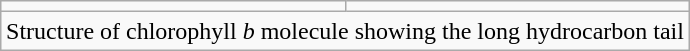<table style="margin:auto;" class="wikitable">
<tr>
<td></td>
<td></td>
</tr>
<tr>
<td colspan="2" style="text-align:center;">Structure of chlorophyll <em>b</em> molecule showing the long hydrocarbon tail</td>
</tr>
</table>
